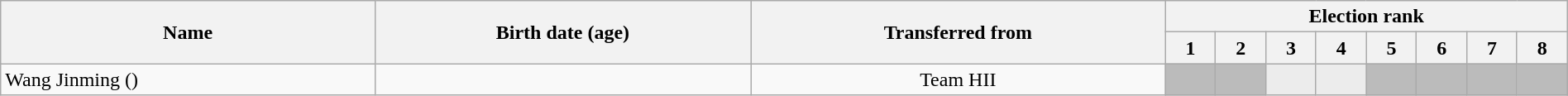<table class="wikitable sortable"  style="text-align:center; width:100%;">
<tr>
<th rowspan="2">Name</th>
<th rowspan="2">Birth date (age)</th>
<th rowspan="2">Transferred from</th>
<th colspan="8" class="unsortable">Election rank</th>
</tr>
<tr>
<th data-sort-type="number">1</th>
<th data-sort-type="number">2</th>
<th data-sort-type="number">3</th>
<th data-sort-type="number">4</th>
<th data-sort-type="number">5</th>
<th data-sort-type="number">6</th>
<th data-sort-type="number">7</th>
<th data-sort-type="number">8</th>
</tr>
<tr>
<td style="text-align:left;" data-sort-value="Wang, Jinming">Wang Jinming ()</td>
<td style="text-align:left;"></td>
<td>Team HII</td>
<td style="background:#bbb;"> </td>
<td style="background:#bbb;"> </td>
<td style="background:#ececec; color:gray;"></td>
<td style="background:#ececec; color:gray;"></td>
<td style="background:#bbb;"> </td>
<td style="background:#bbb;"> </td>
<td style="background:#bbb;"> </td>
<td style="background:#bbb;"> </td>
</tr>
</table>
